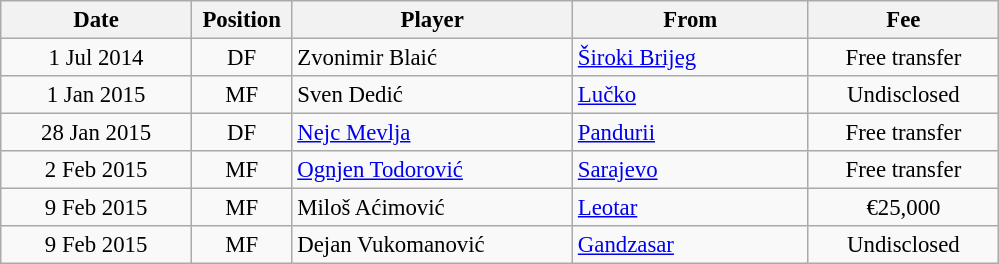<table class="wikitable" style="font-size: 95%; text-align: center;">
<tr>
<th width=120>Date</th>
<th width=60>Position</th>
<th width=180>Player</th>
<th width=150>From</th>
<th width=120>Fee</th>
</tr>
<tr>
<td>1 Jul 2014</td>
<td>DF</td>
<td style="text-align:left;"> Zvonimir Blaić</td>
<td style="text-align:left;"> <a href='#'>Široki Brijeg</a></td>
<td>Free transfer</td>
</tr>
<tr>
<td>1 Jan 2015</td>
<td>MF</td>
<td style="text-align:left;"> Sven Dedić</td>
<td style="text-align:left;"> <a href='#'>Lučko</a></td>
<td>Undisclosed</td>
</tr>
<tr>
<td>28 Jan 2015</td>
<td>DF</td>
<td style="text-align:left;"> <a href='#'>Nejc Mevlja</a></td>
<td style="text-align:left;"> <a href='#'>Pandurii</a></td>
<td>Free transfer</td>
</tr>
<tr>
<td>2 Feb 2015</td>
<td>MF</td>
<td style="text-align:left;"> <a href='#'>Ognjen Todorović</a></td>
<td style="text-align:left;"> <a href='#'>Sarajevo</a></td>
<td>Free transfer</td>
</tr>
<tr>
<td>9 Feb 2015</td>
<td>MF</td>
<td style="text-align:left;"> Miloš Aćimović</td>
<td style="text-align:left;"> <a href='#'>Leotar</a></td>
<td>€25,000</td>
</tr>
<tr>
<td>9 Feb 2015</td>
<td>MF</td>
<td style="text-align:left;"> Dejan Vukomanović</td>
<td style="text-align:left;"> <a href='#'>Gandzasar</a></td>
<td>Undisclosed</td>
</tr>
</table>
